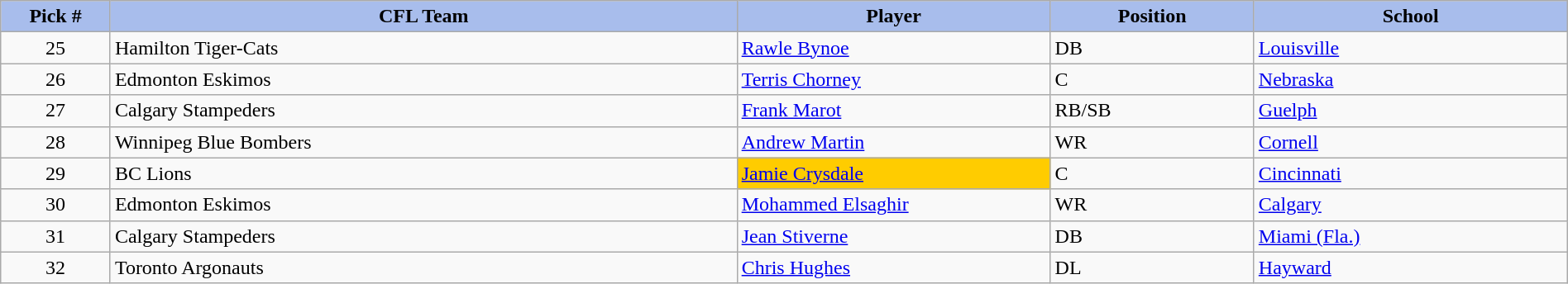<table class="wikitable" style="width: 100%">
<tr>
<th style="background:#a8bdec; width:7%;">Pick #</th>
<th style="width:40%; background:#a8bdec;">CFL Team</th>
<th style="width:20%; background:#a8bdec;">Player</th>
<th style="width:13%; background:#a8bdec;">Position</th>
<th style="width:20%; background:#a8bdec;">School</th>
</tr>
<tr>
<td align=center>25</td>
<td>Hamilton Tiger-Cats</td>
<td><a href='#'>Rawle Bynoe</a></td>
<td>DB</td>
<td><a href='#'>Louisville</a></td>
</tr>
<tr>
<td align=center>26</td>
<td>Edmonton Eskimos</td>
<td><a href='#'>Terris Chorney</a></td>
<td>C</td>
<td><a href='#'>Nebraska</a></td>
</tr>
<tr>
<td align=center>27</td>
<td>Calgary Stampeders</td>
<td><a href='#'>Frank Marot</a></td>
<td>RB/SB</td>
<td><a href='#'>Guelph</a></td>
</tr>
<tr>
<td align=center>28</td>
<td>Winnipeg Blue Bombers</td>
<td><a href='#'>Andrew Martin</a></td>
<td>WR</td>
<td><a href='#'>Cornell</a></td>
</tr>
<tr>
<td align=center>29</td>
<td>BC Lions</td>
<td bgcolor="#FFCC00"><a href='#'>Jamie Crysdale</a></td>
<td>C</td>
<td><a href='#'>Cincinnati</a></td>
</tr>
<tr>
<td align=center>30</td>
<td>Edmonton Eskimos</td>
<td><a href='#'>Mohammed Elsaghir</a></td>
<td>WR</td>
<td><a href='#'>Calgary</a></td>
</tr>
<tr>
<td align=center>31</td>
<td>Calgary Stampeders</td>
<td><a href='#'>Jean Stiverne</a></td>
<td>DB</td>
<td><a href='#'>Miami (Fla.)</a></td>
</tr>
<tr>
<td align=center>32</td>
<td>Toronto Argonauts</td>
<td><a href='#'>Chris Hughes</a></td>
<td>DL</td>
<td><a href='#'>Hayward</a></td>
</tr>
</table>
